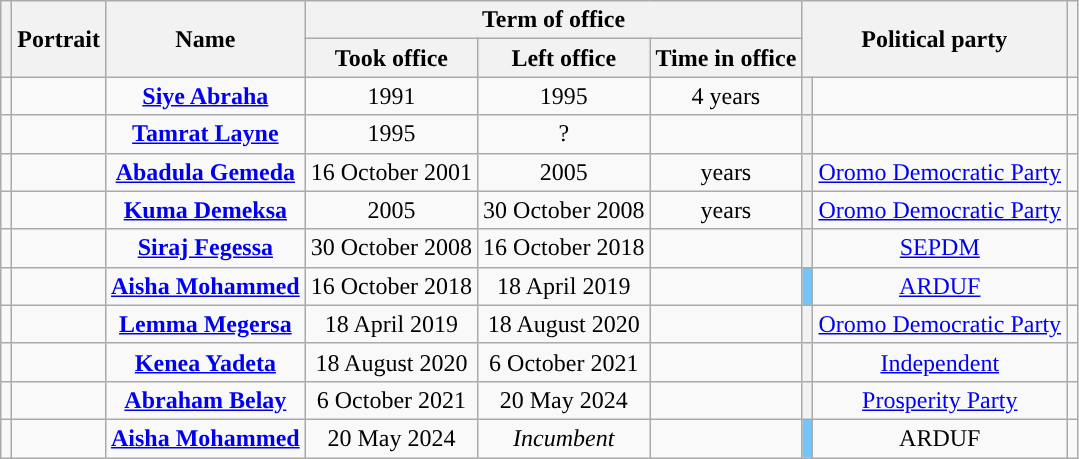<table class="wikitable" style="text-align:center">
<tr>
<th rowspan=2></th>
<th rowspan=2>Portrait</th>
<th rowspan=2>Name<br></th>
<th colspan=3>Term of office</th>
<th colspan=2 rowspan=2>Political party</th>
<th rowspan=2></th>
</tr>
<tr>
<th>Took office</th>
<th>Left office</th>
<th>Time in office</th>
</tr>
<tr>
<td></td>
<td></td>
<td><strong><a href='#'>Siye Abraha</a></strong></td>
<td>1991</td>
<td>1995</td>
<td>4 years</td>
<th></th>
<td></td>
<td></td>
</tr>
<tr>
<td></td>
<td></td>
<td><strong><a href='#'>Tamrat Layne</a></strong></td>
<td>1995</td>
<td>?</td>
<td></td>
<th></th>
<td></td>
<td></td>
</tr>
<tr>
<td></td>
<td></td>
<td><strong><a href='#'>Abadula Gemeda</a></strong><br></td>
<td>16 October 2001</td>
<td>2005</td>
<td> years</td>
<th style="background:"></th>
<td><a href='#'>Oromo Democratic Party</a></td>
<td></td>
</tr>
<tr>
<td></td>
<td></td>
<td><strong><a href='#'>Kuma Demeksa</a></strong><br></td>
<td>2005</td>
<td>30 October 2008</td>
<td> years</td>
<th style="background:"></th>
<td><a href='#'>Oromo Democratic Party</a></td>
<td></td>
</tr>
<tr>
<td></td>
<td></td>
<td><strong><a href='#'>Siraj Fegessa</a></strong><br></td>
<td>30 October 2008</td>
<td>16 October 2018</td>
<td></td>
<th style="background:"></th>
<td><a href='#'>SEPDM</a></td>
<td></td>
</tr>
<tr>
<td></td>
<td></td>
<td><strong><a href='#'>Aisha Mohammed</a></strong><br></td>
<td>16 October 2018</td>
<td>18 April 2019</td>
<td></td>
<th style="background:#73C5F7;"></th>
<td><a href='#'>ARDUF</a></td>
<td></td>
</tr>
<tr>
<td></td>
<td></td>
<td><strong><a href='#'>Lemma Megersa</a></strong><br></td>
<td>18 April 2019</td>
<td>18 August 2020</td>
<td></td>
<th style="background:"></th>
<td><a href='#'>Oromo Democratic Party</a></td>
<td></td>
</tr>
<tr>
<td></td>
<td></td>
<td><strong><a href='#'>Kenea Yadeta</a></strong></td>
<td>18 August 2020</td>
<td>6 October 2021</td>
<td></td>
<th style="background:"></th>
<td><a href='#'>Independent</a></td>
<td></td>
</tr>
<tr>
<td></td>
<td></td>
<td><strong><a href='#'>Abraham Belay</a></strong></td>
<td>6 October 2021</td>
<td>20 May 2024</td>
<td></td>
<th style="background:"></th>
<td><a href='#'>Prosperity Party</a></td>
<td></td>
</tr>
<tr>
<td></td>
<td></td>
<td><strong><a href='#'>Aisha Mohammed</a></strong></td>
<td>20 May 2024</td>
<td><em>Incumbent</em></td>
<td></td>
<th style="background:#73C5F7;"></th>
<td>ARDUF</td>
</tr>
</table>
